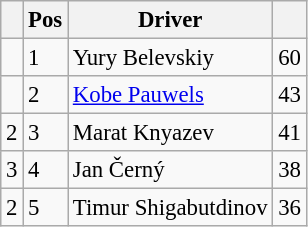<table class="wikitable" style="font-size: 95%;">
<tr>
<th></th>
<th>Pos</th>
<th>Driver</th>
<th></th>
</tr>
<tr>
<td></td>
<td>1</td>
<td> Yury Belevskiy</td>
<td align="right">60</td>
</tr>
<tr>
<td></td>
<td>2</td>
<td> <a href='#'>Kobe Pauwels</a></td>
<td align="right">43</td>
</tr>
<tr>
<td> 2</td>
<td>3</td>
<td> Marat Knyazev</td>
<td align="right">41</td>
</tr>
<tr>
<td> 3</td>
<td>4</td>
<td> Jan Černý</td>
<td align="right">38</td>
</tr>
<tr>
<td> 2</td>
<td>5</td>
<td> Timur Shigabutdinov</td>
<td align="right">36</td>
</tr>
</table>
